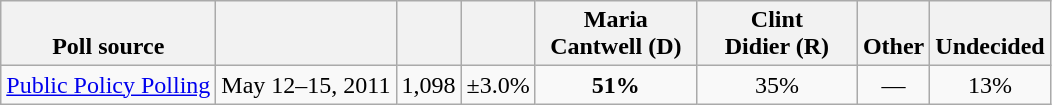<table class="wikitable" style="text-align:center">
<tr valign= bottom>
<th>Poll source</th>
<th></th>
<th></th>
<th></th>
<th style="width:100px;">Maria<br>Cantwell (D)</th>
<th style="width:100px;">Clint<br>Didier (R)</th>
<th>Other</th>
<th>Undecided</th>
</tr>
<tr>
<td align=left><a href='#'>Public Policy Polling</a></td>
<td>May 12–15, 2011</td>
<td>1,098</td>
<td>±3.0%</td>
<td><strong>51%</strong></td>
<td>35%</td>
<td>—</td>
<td>13%</td>
</tr>
</table>
